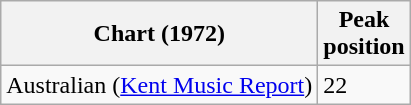<table class="wikitable sortable plainrowheaders">
<tr>
<th scope="col">Chart (1972)</th>
<th scope="col">Peak<br>position</th>
</tr>
<tr>
<td>Australian (<a href='#'>Kent Music Report</a>)</td>
<td>22</td>
</tr>
</table>
